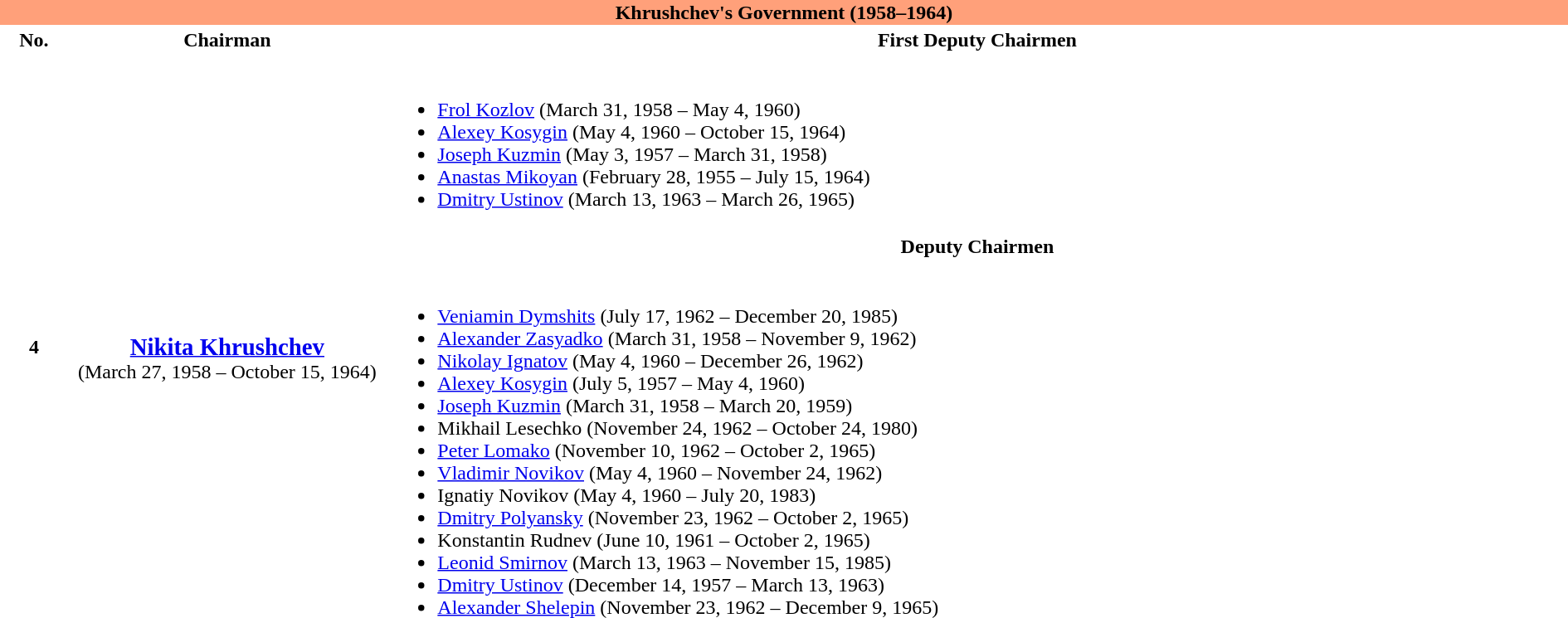<table class="tiles collapsible" border="0" width="100%">
<tr>
<th colspan="3" align="center" style="background:#FFA07A">Khrushchev's Government (1958–1964)</th>
</tr>
<tr>
<th>No.</th>
<th>Chairman</th>
<th>First Deputy Chairmen</th>
</tr>
<tr>
<th rowspan="3">4</th>
<td style="text-align:center;" rowspan="3" width="250px"><br><big><strong><a href='#'>Nikita Khrushchev</a></strong></big><br>(March 27, 1958 – October 15, 1964)</td>
<td><br><ul><li><a href='#'>Frol Kozlov</a> (March 31, 1958 – May 4, 1960)</li><li><a href='#'>Alexey Kosygin</a> (May 4, 1960 – October 15, 1964)</li><li><a href='#'>Joseph Kuzmin</a> (May 3, 1957 – March 31, 1958)</li><li><a href='#'>Anastas Mikoyan</a> (February 28, 1955 – July 15, 1964)</li><li><a href='#'>Dmitry Ustinov</a> (March 13, 1963 – March 26, 1965)</li></ul></td>
</tr>
<tr>
<th>Deputy Chairmen</th>
</tr>
<tr>
<td><br><ul><li><a href='#'>Veniamin Dymshits</a> (July 17, 1962 – December 20, 1985)</li><li><a href='#'>Alexander Zasyadko</a> (March 31, 1958 – November 9, 1962)</li><li><a href='#'>Nikolay Ignatov</a> (May 4, 1960 – December 26, 1962)</li><li><a href='#'>Alexey Kosygin</a> (July 5, 1957 – May 4, 1960)</li><li><a href='#'>Joseph Kuzmin</a> (March 31, 1958 – March 20, 1959)</li><li>Mikhail Lesechko (November 24, 1962 – October 24, 1980)</li><li><a href='#'>Peter Lomako</a> (November 10, 1962 – October 2, 1965)</li><li><a href='#'>Vladimir Novikov</a> (May 4, 1960 – November 24, 1962)</li><li>Ignatiy Novikov (May 4, 1960 – July 20, 1983)</li><li><a href='#'>Dmitry Polyansky</a> (November 23, 1962 – October 2, 1965)</li><li>Konstantin Rudnev (June 10, 1961 – October 2, 1965)</li><li><a href='#'>Leonid Smirnov</a> (March 13, 1963 – November 15, 1985)</li><li><a href='#'>Dmitry Ustinov</a> (December 14, 1957 – March 13, 1963)</li><li><a href='#'>Alexander Shelepin</a> (November 23, 1962 – December 9, 1965)</li></ul></td>
</tr>
</table>
